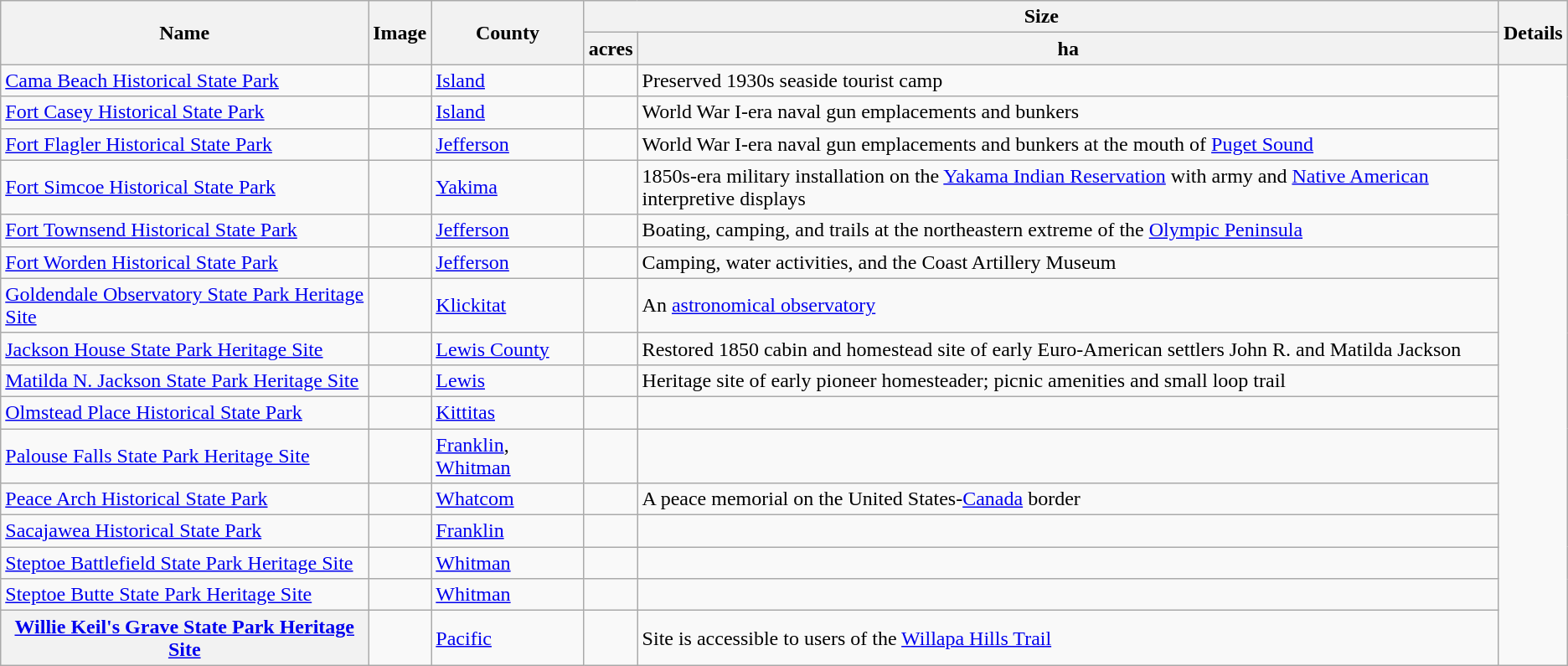<table class="wikitable sortable plainrowheaders">
<tr>
<th scope="col" rowspan=2>Name</th>
<th rowspan="2">Image</th>
<th rowspan="2" scope="col">County</th>
<th scope="col" colspan=2>Size</th>
<th scope="col" class="unsortable" rowspan=2>Details</th>
</tr>
<tr>
<th>acres</th>
<th>ha</th>
</tr>
<tr>
<td><a href='#'>Cama Beach Historical State Park</a></td>
<td></td>
<td><a href='#'>Island</a></td>
<td></td>
<td>Preserved 1930s seaside tourist camp</td>
</tr>
<tr>
<td><a href='#'>Fort Casey Historical State Park</a></td>
<td></td>
<td><a href='#'>Island</a></td>
<td></td>
<td>World War I-era naval gun emplacements and bunkers</td>
</tr>
<tr>
<td><a href='#'>Fort Flagler Historical State Park</a></td>
<td></td>
<td><a href='#'>Jefferson</a></td>
<td></td>
<td>World War I-era naval gun emplacements and bunkers at the mouth of <a href='#'>Puget Sound</a></td>
</tr>
<tr>
<td><a href='#'>Fort Simcoe Historical State Park</a></td>
<td></td>
<td><a href='#'>Yakima</a></td>
<td></td>
<td>1850s-era military installation on the <a href='#'>Yakama Indian Reservation</a> with army and <a href='#'>Native American</a> interpretive displays</td>
</tr>
<tr>
<td><a href='#'>Fort Townsend Historical State Park</a></td>
<td></td>
<td><a href='#'>Jefferson</a></td>
<td></td>
<td>Boating, camping, and trails at the northeastern extreme of the <a href='#'>Olympic Peninsula</a></td>
</tr>
<tr>
<td><a href='#'>Fort Worden Historical State Park</a></td>
<td></td>
<td><a href='#'>Jefferson</a></td>
<td></td>
<td>Camping, water activities, and the Coast Artillery Museum</td>
</tr>
<tr>
<td><a href='#'>Goldendale Observatory State Park Heritage Site</a></td>
<td></td>
<td><a href='#'>Klickitat</a></td>
<td></td>
<td>An <a href='#'>astronomical observatory</a></td>
</tr>
<tr>
<td><a href='#'>Jackson House State Park Heritage Site</a></td>
<td></td>
<td><a href='#'>Lewis County</a></td>
<td></td>
<td>Restored 1850 cabin and homestead site of early Euro-American settlers John R. and Matilda Jackson</td>
</tr>
<tr>
<td><a href='#'>Matilda N. Jackson State Park Heritage Site</a></td>
<td></td>
<td><a href='#'>Lewis</a></td>
<td></td>
<td>Heritage site of early pioneer homesteader; picnic amenities and small loop trail</td>
</tr>
<tr>
<td><a href='#'>Olmstead Place Historical State Park</a></td>
<td></td>
<td><a href='#'>Kittitas</a></td>
<td></td>
<td> </td>
</tr>
<tr>
<td><a href='#'>Palouse Falls State Park Heritage Site</a></td>
<td></td>
<td><a href='#'>Franklin</a>, <a href='#'>Whitman</a></td>
<td></td>
<td> </td>
</tr>
<tr>
<td><a href='#'>Peace Arch Historical State Park</a></td>
<td></td>
<td><a href='#'>Whatcom</a></td>
<td></td>
<td>A peace memorial on the United States-<a href='#'>Canada</a> border</td>
</tr>
<tr>
<td><a href='#'>Sacajawea Historical State Park</a></td>
<td></td>
<td><a href='#'>Franklin</a></td>
<td></td>
<td> </td>
</tr>
<tr>
<td><a href='#'>Steptoe Battlefield State Park Heritage Site</a></td>
<td></td>
<td><a href='#'>Whitman</a></td>
<td></td>
<td> </td>
</tr>
<tr>
<td><a href='#'>Steptoe Butte State Park Heritage Site</a></td>
<td></td>
<td><a href='#'>Whitman</a></td>
<td></td>
<td> </td>
</tr>
<tr>
<th scope="row"><a href='#'>Willie Keil's Grave State Park Heritage Site</a></th>
<td></td>
<td><a href='#'>Pacific</a></td>
<td></td>
<td>Site is accessible to users of the <a href='#'>Willapa Hills Trail</a></td>
</tr>
</table>
